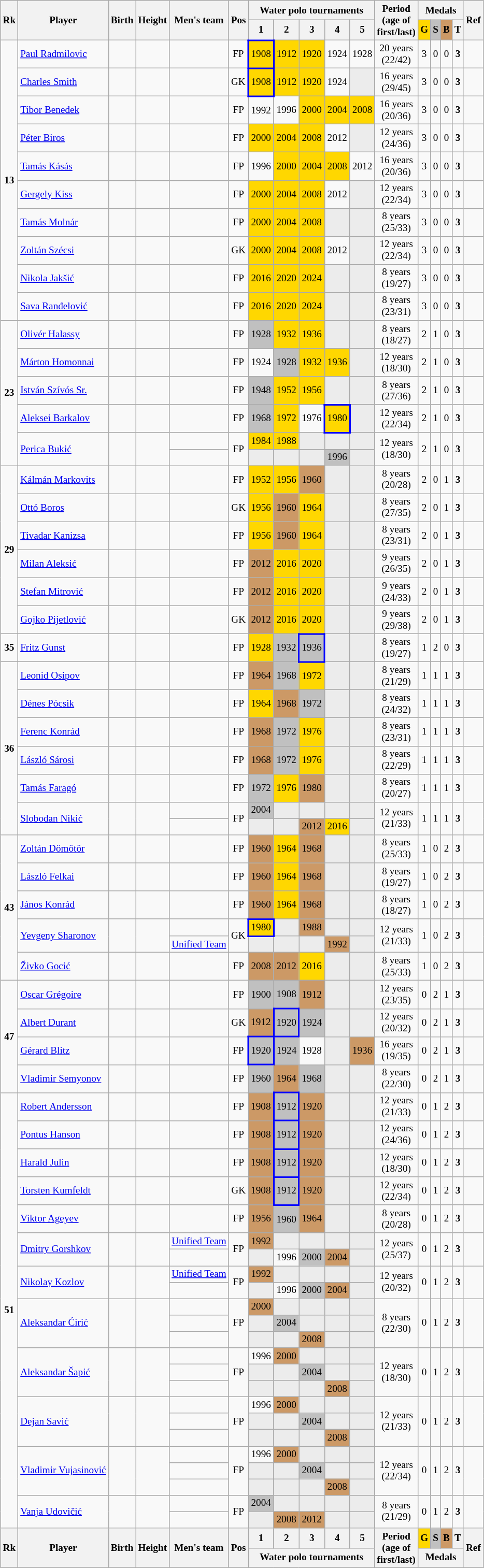<table class="wikitable sortable" style="text-align: center; font-size: 80%; margin-left: 1em;">
<tr>
<th rowspan="2">Rk</th>
<th rowspan="2">Player</th>
<th rowspan="2">Birth</th>
<th rowspan="2">Height</th>
<th rowspan="2">Men's team</th>
<th rowspan="2">Pos</th>
<th colspan="5">Water polo tournaments</th>
<th rowspan="2">Period<br>(age of<br>first/last)</th>
<th colspan="4">Medals</th>
<th rowspan="2" class="unsortable">Ref</th>
</tr>
<tr>
<th>1</th>
<th class="unsortable">2</th>
<th class="unsortable">3</th>
<th class="unsortable">4</th>
<th class="unsortable">5</th>
<th style="background-color: gold;">G</th>
<th style="background-color: silver;">S</th>
<th style="background-color: #cc9966;">B</th>
<th>T</th>
</tr>
<tr>
<td rowspan="10"><strong>13</strong></td>
<td style="text-align: left;" data-sort-value="Radmilovic, Paul"><a href='#'>Paul Radmilovic</a></td>
<td></td>
<td></td>
<td style="text-align: left;"></td>
<td>FP</td>
<td style="border: 2px solid blue; background-color: gold;">1908</td>
<td style="background-color: gold;">1912</td>
<td style="background-color: gold;">1920</td>
<td>1924</td>
<td>1928</td>
<td>20 years<br>(22/42)</td>
<td>3</td>
<td>0</td>
<td>0</td>
<td><strong>3</strong></td>
<td></td>
</tr>
<tr>
<td style="text-align: left;" data-sort-value="Smith, Charles"><a href='#'>Charles Smith</a></td>
<td></td>
<td></td>
<td style="text-align: left;"></td>
<td>GK</td>
<td style="border: 2px solid blue; background-color: gold;">1908</td>
<td style="background-color: gold;">1912</td>
<td style="background-color: gold;">1920</td>
<td>1924</td>
<td style="background-color: #ececec;"></td>
<td>16 years<br>(29/45)</td>
<td>3</td>
<td>0</td>
<td>0</td>
<td><strong>3</strong></td>
<td></td>
</tr>
<tr>
<td style="text-align: left;" data-sort-value="Benedek, Tibor"><a href='#'>Tibor Benedek</a></td>
<td></td>
<td></td>
<td style="text-align: left;"></td>
<td>FP</td>
<td>1992</td>
<td>1996</td>
<td style="background-color: gold;">2000</td>
<td style="background-color: gold;">2004</td>
<td style="background-color: gold;">2008</td>
<td>16 years<br>(20/36)</td>
<td>3</td>
<td>0</td>
<td>0</td>
<td><strong>3</strong></td>
<td></td>
</tr>
<tr>
<td style="text-align: left;" data-sort-value="Biros, Péter"><a href='#'>Péter Biros</a></td>
<td></td>
<td></td>
<td style="text-align: left;"></td>
<td>FP</td>
<td style="background-color: gold;">2000</td>
<td style="background-color: gold;">2004</td>
<td style="background-color: gold;">2008</td>
<td>2012</td>
<td style="background-color: #ececec;"></td>
<td>12 years<br>(24/36)</td>
<td>3</td>
<td>0</td>
<td>0</td>
<td><strong>3</strong></td>
<td></td>
</tr>
<tr>
<td style="text-align: left;" data-sort-value="Kásás, Tamás"><a href='#'>Tamás Kásás</a></td>
<td></td>
<td></td>
<td style="text-align: left;"></td>
<td>FP</td>
<td>1996</td>
<td style="background-color: gold;">2000</td>
<td style="background-color: gold;">2004</td>
<td style="background-color: gold;">2008</td>
<td>2012</td>
<td>16 years<br>(20/36)</td>
<td>3</td>
<td>0</td>
<td>0</td>
<td><strong>3</strong></td>
<td></td>
</tr>
<tr>
<td style="text-align: left;" data-sort-value="Kiss, Gergely"><a href='#'>Gergely Kiss</a></td>
<td></td>
<td></td>
<td style="text-align: left;"></td>
<td>FP</td>
<td style="background-color: gold;">2000</td>
<td style="background-color: gold;">2004</td>
<td style="background-color: gold;">2008</td>
<td>2012</td>
<td style="background-color: #ececec;"></td>
<td>12 years<br>(22/34)</td>
<td>3</td>
<td>0</td>
<td>0</td>
<td><strong>3</strong></td>
<td></td>
</tr>
<tr>
<td style="text-align: left;" data-sort-value="Molnár, Tamás"><a href='#'>Tamás Molnár</a></td>
<td></td>
<td></td>
<td style="text-align: left;"></td>
<td>FP</td>
<td style="background-color: gold;">2000</td>
<td style="background-color: gold;">2004</td>
<td style="background-color: gold;">2008</td>
<td style="background-color: #ececec;"></td>
<td style="background-color: #ececec;"></td>
<td>8 years<br>(25/33)</td>
<td>3</td>
<td>0</td>
<td>0</td>
<td><strong>3</strong></td>
<td></td>
</tr>
<tr>
<td style="text-align: left;" data-sort-value="Szécsi, Zoltán"><a href='#'>Zoltán Szécsi</a></td>
<td></td>
<td></td>
<td style="text-align: left;"></td>
<td>GK</td>
<td style="background-color: gold;">2000</td>
<td style="background-color: gold;">2004</td>
<td style="background-color: gold;">2008</td>
<td>2012</td>
<td style="background-color: #ececec;"></td>
<td>12 years<br>(22/34)</td>
<td>3</td>
<td>0</td>
<td>0</td>
<td><strong>3</strong></td>
<td></td>
</tr>
<tr>
<td style="text-align: left;" data-sort-value="Jakšić, Nikola "><a href='#'>Nikola Jakšić</a></td>
<td></td>
<td></td>
<td style="text-align: left;"></td>
<td>FP</td>
<td style="background-color: gold;">2016</td>
<td style="background-color: gold;">2020</td>
<td style="background-color: gold;">2024</td>
<td style="background-color: #ececec;"></td>
<td style="background-color: #ececec;"></td>
<td>8 years<br>(19/27)</td>
<td>3</td>
<td>0</td>
<td>0</td>
<td><strong>3</strong></td>
<td></td>
</tr>
<tr>
<td style="text-align: left;" data-sort-value="Ranđelović, Sava"><a href='#'>Sava Ranđelović</a></td>
<td></td>
<td></td>
<td style="text-align: left;"></td>
<td>FP</td>
<td style="background-color: gold;">2016</td>
<td style="background-color: gold;">2020</td>
<td style="background-color: gold;">2024</td>
<td style="background-color: #ececec;"></td>
<td style="background-color: #ececec;"></td>
<td>8 years<br>(23/31)</td>
<td>3</td>
<td>0</td>
<td>0</td>
<td><strong>3</strong></td>
<td></td>
</tr>
<tr>
<td rowspan="6"><strong>23</strong></td>
<td style="text-align: left;" data-sort-value="Halassy, Olivér"><a href='#'>Olivér Halassy</a></td>
<td></td>
<td></td>
<td style="text-align: left;"></td>
<td>FP</td>
<td style="background-color: silver;">1928</td>
<td style="background-color: gold;">1932</td>
<td style="background-color: gold;">1936</td>
<td style="background-color: #ececec;"></td>
<td style="background-color: #ececec;"></td>
<td>8 years<br>(18/27)</td>
<td>2</td>
<td>1</td>
<td>0</td>
<td><strong>3</strong></td>
<td></td>
</tr>
<tr>
<td style="text-align: left;" data-sort-value="Homonnai, Márton"><a href='#'>Márton Homonnai</a></td>
<td></td>
<td></td>
<td style="text-align: left;"></td>
<td>FP</td>
<td>1924</td>
<td style="background-color: silver;">1928</td>
<td style="background-color: gold;">1932</td>
<td style="background-color: gold;">1936</td>
<td style="background-color: #ececec;"></td>
<td>12 years<br>(18/30)</td>
<td>2</td>
<td>1</td>
<td>0</td>
<td><strong>3</strong></td>
<td></td>
</tr>
<tr>
<td style="text-align: left;" data-sort-value="Szívós, István Sr."><a href='#'>István Szívós Sr.</a></td>
<td></td>
<td></td>
<td style="text-align: left;"></td>
<td>FP</td>
<td style="background-color: silver;">1948</td>
<td style="background-color: gold;">1952</td>
<td style="background-color: gold;">1956</td>
<td style="background-color: #ececec;"></td>
<td style="background-color: #ececec;"></td>
<td>8 years<br>(27/36)</td>
<td>2</td>
<td>1</td>
<td>0</td>
<td><strong>3</strong></td>
<td></td>
</tr>
<tr>
<td style="text-align: left;" data-sort-value="Barkalov, Aleksei"><a href='#'>Aleksei Barkalov</a></td>
<td></td>
<td></td>
<td style="text-align: left;"></td>
<td>FP</td>
<td style="background-color: silver;">1968</td>
<td style="background-color: gold;">1972</td>
<td>1976</td>
<td style="border: 2px solid blue; background-color: gold;">1980</td>
<td style="background-color: #ececec;"></td>
<td>12 years<br>(22/34)</td>
<td>2</td>
<td>1</td>
<td>0</td>
<td><strong>3</strong></td>
<td></td>
</tr>
<tr>
<td rowspan="2" style="text-align: left;" data-sort-value="Bukić, Perica"><a href='#'>Perica Bukić</a></td>
<td rowspan="2"></td>
<td rowspan="2"></td>
<td style="text-align: left;"></td>
<td rowspan="2">FP</td>
<td style="background-color: gold;">1984</td>
<td style="background-color: gold;">1988</td>
<td style="background-color: #ececec;"></td>
<td style="background-color: #ececec;"></td>
<td style="background-color: #ececec;"></td>
<td rowspan="2">12 years<br>(18/30)</td>
<td rowspan="2">2</td>
<td rowspan="2">1</td>
<td rowspan="2">0</td>
<td rowspan="2"><strong>3</strong></td>
<td rowspan="2"></td>
</tr>
<tr class="expand-child">
<td style="text-align: left;"></td>
<td style="background-color: #ececec;"></td>
<td style="background-color: #ececec;"></td>
<td style="background-color: #ececec;"></td>
<td style="background-color: silver;">1996</td>
<td style="background-color: #ececec;"></td>
</tr>
<tr>
<td rowspan="6"><strong>29</strong></td>
<td style="text-align: left;" data-sort-value="Markovits, Kálmán"><a href='#'>Kálmán Markovits</a></td>
<td></td>
<td></td>
<td style="text-align: left;"></td>
<td>FP</td>
<td style="background-color: gold;">1952</td>
<td style="background-color: gold;">1956</td>
<td style="background-color: #cc9966;">1960</td>
<td style="background-color: #ececec;"></td>
<td style="background-color: #ececec;"></td>
<td>8 years<br>(20/28)</td>
<td>2</td>
<td>0</td>
<td>1</td>
<td><strong>3</strong></td>
<td></td>
</tr>
<tr>
<td style="text-align: left;" data-sort-value="Boros, Ottó"><a href='#'>Ottó Boros</a></td>
<td></td>
<td></td>
<td style="text-align: left;"></td>
<td>GK</td>
<td style="background-color: gold;">1956</td>
<td style="background-color: #cc9966;">1960</td>
<td style="background-color: gold;">1964</td>
<td style="background-color: #ececec;"></td>
<td style="background-color: #ececec;"></td>
<td>8 years<br>(27/35)</td>
<td>2</td>
<td>0</td>
<td>1</td>
<td><strong>3</strong></td>
<td></td>
</tr>
<tr>
<td style="text-align: left;" data-sort-value="Kanizsa, Tivadar"><a href='#'>Tivadar Kanizsa</a></td>
<td></td>
<td></td>
<td style="text-align: left;"></td>
<td>FP</td>
<td style="background-color: gold;">1956</td>
<td style="background-color: #cc9966;">1960</td>
<td style="background-color: gold;">1964</td>
<td style="background-color: #ececec;"></td>
<td style="background-color: #ececec;"></td>
<td>8 years<br>(23/31)</td>
<td>2</td>
<td>0</td>
<td>1</td>
<td><strong>3</strong></td>
<td></td>
</tr>
<tr>
<td style="text-align: left;" data-sort-value="Aleksić, Milan"><a href='#'>Milan Aleksić</a></td>
<td></td>
<td></td>
<td style="text-align: left;"></td>
<td>FP</td>
<td style="background-color: #cc9966;">2012</td>
<td style="background-color: gold;">2016</td>
<td style="background-color: gold;">2020</td>
<td style="background-color: #ececec;"></td>
<td style="background-color: #ececec;"></td>
<td>9 years<br>(26/35)</td>
<td>2</td>
<td>0</td>
<td>1</td>
<td><strong>3</strong></td>
<td></td>
</tr>
<tr>
<td style="text-align: left;" data-sort-value="Mitrović, Stefan"><a href='#'>Stefan Mitrović</a></td>
<td></td>
<td></td>
<td style="text-align: left;"></td>
<td>FP</td>
<td style="background-color: #cc9966;">2012</td>
<td style="background-color: gold;">2016</td>
<td style="background-color: gold;">2020</td>
<td style="background-color: #ececec;"></td>
<td style="background-color: #ececec;"></td>
<td>9 years<br>(24/33)</td>
<td>2</td>
<td>0</td>
<td>1</td>
<td><strong>3</strong></td>
<td></td>
</tr>
<tr>
<td style="text-align: left;" data-sort-value="Pijetlović, Gojko"><a href='#'>Gojko Pijetlović</a></td>
<td></td>
<td></td>
<td style="text-align: left;"></td>
<td>GK</td>
<td style="background-color: #cc9966;">2012</td>
<td style="background-color: gold;">2016</td>
<td style="background-color: gold;">2020</td>
<td style="background-color: #ececec;"></td>
<td style="background-color: #ececec;"></td>
<td>9 years<br>(29/38)</td>
<td>2</td>
<td>0</td>
<td>1</td>
<td><strong>3</strong></td>
<td></td>
</tr>
<tr>
<td><strong>35</strong></td>
<td style="text-align: left;" data-sort-value="Gunst, Fritz"><a href='#'>Fritz Gunst</a></td>
<td></td>
<td></td>
<td style="text-align: left;"></td>
<td>FP</td>
<td style="background-color: gold;">1928</td>
<td style="background-color: silver;">1932</td>
<td style="border: 2px solid blue; background-color: silver;">1936</td>
<td style="background-color: #ececec;"></td>
<td style="background-color: #ececec;"></td>
<td>8 years<br>(19/27)</td>
<td>1</td>
<td>2</td>
<td>0</td>
<td><strong>3</strong></td>
<td></td>
</tr>
<tr>
<td rowspan="7"><strong>36</strong></td>
<td style="text-align: left;" data-sort-value="Osipov, Leonid"><a href='#'>Leonid Osipov</a></td>
<td></td>
<td></td>
<td style="text-align: left;"></td>
<td>FP</td>
<td style="background-color: #cc9966;">1964</td>
<td style="background-color: silver;">1968</td>
<td style="background-color: gold;">1972</td>
<td style="background-color: #ececec;"></td>
<td style="background-color: #ececec;"></td>
<td>8 years<br>(21/29)</td>
<td>1</td>
<td>1</td>
<td>1</td>
<td><strong>3</strong></td>
<td></td>
</tr>
<tr>
<td style="text-align: left;" data-sort-value="Pócsik, Dénes"><a href='#'>Dénes Pócsik</a></td>
<td></td>
<td></td>
<td style="text-align: left;"></td>
<td>FP</td>
<td style="background-color: gold;">1964</td>
<td style="background-color: #cc9966;">1968</td>
<td style="background-color: silver;">1972</td>
<td style="background-color: #ececec;"></td>
<td style="background-color: #ececec;"></td>
<td>8 years<br>(24/32)</td>
<td>1</td>
<td>1</td>
<td>1</td>
<td><strong>3</strong></td>
<td></td>
</tr>
<tr>
<td style="text-align: left;" data-sort-value="Konrád, Ferenc"><a href='#'>Ferenc Konrád</a></td>
<td></td>
<td></td>
<td style="text-align: left;"></td>
<td>FP</td>
<td style="background-color: #cc9966;">1968</td>
<td style="background-color: silver;">1972</td>
<td style="background-color: gold;">1976</td>
<td style="background-color: #ececec;"></td>
<td style="background-color: #ececec;"></td>
<td>8 years<br>(23/31)</td>
<td>1</td>
<td>1</td>
<td>1</td>
<td><strong>3</strong></td>
<td></td>
</tr>
<tr>
<td style="text-align: left;" data-sort-value="Sárosi, László"><a href='#'>László Sárosi</a></td>
<td></td>
<td></td>
<td style="text-align: left;"></td>
<td>FP</td>
<td style="background-color: #cc9966;">1968</td>
<td style="background-color: silver;">1972</td>
<td style="background-color: gold;">1976</td>
<td style="background-color: #ececec;"></td>
<td style="background-color: #ececec;"></td>
<td>8 years<br>(22/29)</td>
<td>1</td>
<td>1</td>
<td>1</td>
<td><strong>3</strong></td>
<td></td>
</tr>
<tr>
<td style="text-align: left;" data-sort-value="Faragó, Tamás"><a href='#'>Tamás Faragó</a></td>
<td></td>
<td></td>
<td style="text-align: left;"></td>
<td>FP</td>
<td style="background-color: silver;">1972</td>
<td style="background-color: gold;">1976</td>
<td style="background-color: #cc9966;">1980</td>
<td style="background-color: #ececec;"></td>
<td style="background-color: #ececec;"></td>
<td>8 years<br>(20/27)</td>
<td>1</td>
<td>1</td>
<td>1</td>
<td><strong>3</strong></td>
<td></td>
</tr>
<tr>
<td rowspan="2" style="text-align: left;" data-sort-value="Nikić, Slobodan"><a href='#'>Slobodan Nikić</a></td>
<td rowspan="2"></td>
<td rowspan="2"></td>
<td style="text-align: left;"></td>
<td rowspan="2">FP</td>
<td style="background-color: silver;">2004</td>
<td style="background-color: #ececec;"></td>
<td style="background-color: #ececec;"></td>
<td style="background-color: #ececec;"></td>
<td style="background-color: #ececec;"></td>
<td rowspan="2">12 years<br>(21/33)</td>
<td rowspan="2">1</td>
<td rowspan="2">1</td>
<td rowspan="2">1</td>
<td rowspan="2"><strong>3</strong></td>
<td rowspan="2"></td>
</tr>
<tr class="expand-child">
<td style="text-align: left;"></td>
<td style="background-color: #ececec;"></td>
<td style="background-color: #ececec;"></td>
<td style="background-color: #cc9966;">2012</td>
<td style="background-color: gold;">2016</td>
<td style="background-color: #ececec;"></td>
</tr>
<tr>
<td rowspan="6"><strong>43</strong></td>
<td style="text-align: left;" data-sort-value="Dömötör, Zoltán"><a href='#'>Zoltán Dömötör</a></td>
<td></td>
<td></td>
<td style="text-align: left;"></td>
<td>FP</td>
<td style="background-color: #cc9966;">1960</td>
<td style="background-color: gold;">1964</td>
<td style="background-color: #cc9966;">1968</td>
<td style="background-color: #ececec;"></td>
<td style="background-color: #ececec;"></td>
<td>8 years<br>(25/33)</td>
<td>1</td>
<td>0</td>
<td>2</td>
<td><strong>3</strong></td>
<td></td>
</tr>
<tr>
<td style="text-align: left;" data-sort-value="Felkai, László"><a href='#'>László Felkai</a></td>
<td></td>
<td></td>
<td style="text-align: left;"></td>
<td>FP</td>
<td style="background-color: #cc9966;">1960</td>
<td style="background-color: gold;">1964</td>
<td style="background-color: #cc9966;">1968</td>
<td style="background-color: #ececec;"></td>
<td style="background-color: #ececec;"></td>
<td>8 years<br>(19/27)</td>
<td>1</td>
<td>0</td>
<td>2</td>
<td><strong>3</strong></td>
<td></td>
</tr>
<tr>
<td style="text-align: left;" data-sort-value="Konrád, János"><a href='#'>János Konrád</a></td>
<td></td>
<td></td>
<td style="text-align: left;"></td>
<td>FP</td>
<td style="background-color: #cc9966;">1960</td>
<td style="background-color: gold;">1964</td>
<td style="background-color: #cc9966;">1968</td>
<td style="background-color: #ececec;"></td>
<td style="background-color: #ececec;"></td>
<td>8 years<br>(18/27)</td>
<td>1</td>
<td>0</td>
<td>2</td>
<td><strong>3</strong></td>
<td></td>
</tr>
<tr>
<td rowspan="2" style="text-align: left;" data-sort-value="Sharonov, Yevgeny"><a href='#'>Yevgeny Sharonov</a></td>
<td rowspan="2"></td>
<td rowspan="2"></td>
<td style="text-align: left;"></td>
<td rowspan="2">GK</td>
<td style="border: 2px solid blue; background-color: gold;">1980</td>
<td style="background-color: #ececec;"></td>
<td style="background-color: #cc9966;">1988</td>
<td style="background-color: #ececec;"></td>
<td style="background-color: #ececec;"></td>
<td rowspan="2">12 years<br>(21/33)</td>
<td rowspan="2">1</td>
<td rowspan="2">0</td>
<td rowspan="2">2</td>
<td rowspan="2"><strong>3</strong></td>
<td rowspan="2"></td>
</tr>
<tr class="expand-child">
<td style="text-align: left;"> <a href='#'>Unified Team</a></td>
<td style="background-color: #ececec;"></td>
<td style="background-color: #ececec;"></td>
<td style="background-color: #ececec;"></td>
<td style="background-color: #cc9966;">1992</td>
<td style="background-color: #ececec;"></td>
</tr>
<tr>
<td style="text-align: left;" data-sort-value="Gocić, Živko"><a href='#'>Živko Gocić</a></td>
<td></td>
<td></td>
<td style="text-align: left;"></td>
<td>FP</td>
<td style="background-color: #cc9966;">2008</td>
<td style="background-color: #cc9966;">2012</td>
<td style="background-color: gold;">2016</td>
<td style="background-color: #ececec;"></td>
<td style="background-color: #ececec;"></td>
<td>8 years<br>(25/33)</td>
<td>1</td>
<td>0</td>
<td>2</td>
<td><strong>3</strong></td>
<td></td>
</tr>
<tr>
<td rowspan="4"><strong>47</strong></td>
<td style="text-align: left;" data-sort-value="Grégoire, Oscar"><a href='#'>Oscar Grégoire</a></td>
<td></td>
<td></td>
<td style="text-align: left;"></td>
<td>FP</td>
<td style="background-color: silver;">1900</td>
<td style="background-color: silver;">1908</td>
<td style="background-color: #cc9966;">1912</td>
<td style="background-color: #ececec;"></td>
<td style="background-color: #ececec;"></td>
<td>12 years<br>(23/35)</td>
<td>0</td>
<td>2</td>
<td>1</td>
<td><strong>3</strong></td>
<td></td>
</tr>
<tr>
<td style="text-align: left;" data-sort-value="Durant, Albert"><a href='#'>Albert Durant</a></td>
<td></td>
<td></td>
<td style="text-align: left;"></td>
<td>GK</td>
<td style="background-color: #cc9966;">1912</td>
<td style="border: 2px solid blue; background-color: silver;">1920</td>
<td style="background-color: silver;">1924</td>
<td style="background-color: #ececec;"></td>
<td style="background-color: #ececec;"></td>
<td>12 years<br>(20/32)</td>
<td>0</td>
<td>2</td>
<td>1</td>
<td><strong>3</strong></td>
<td></td>
</tr>
<tr>
<td style="text-align: left;" data-sort-value="Blitz, Gérard"><a href='#'>Gérard Blitz</a></td>
<td></td>
<td></td>
<td style="text-align: left;"></td>
<td>FP</td>
<td style="border: 2px solid blue; background-color: silver;">1920</td>
<td style="background-color: silver;">1924</td>
<td>1928</td>
<td style="background-color: #ececec;"></td>
<td style="background-color: #cc9966;">1936</td>
<td>16 years<br>(19/35)</td>
<td>0</td>
<td>2</td>
<td>1</td>
<td><strong>3</strong></td>
<td></td>
</tr>
<tr>
<td style="text-align: left;" data-sort-value="Semyonov, Vladimir"><a href='#'>Vladimir Semyonov</a></td>
<td></td>
<td></td>
<td style="text-align: left;"></td>
<td>FP</td>
<td style="background-color: silver;">1960</td>
<td style="background-color: #cc9966;">1964</td>
<td style="background-color: silver;">1968</td>
<td style="background-color: #ececec;"></td>
<td style="background-color: #ececec;"></td>
<td>8 years<br>(22/30)</td>
<td>0</td>
<td>2</td>
<td>1</td>
<td><strong>3</strong></td>
<td></td>
</tr>
<tr>
<td rowspan="23"><strong>51</strong></td>
<td style="text-align: left;" data-sort-value="Andersson, Robert"><a href='#'>Robert Andersson</a></td>
<td></td>
<td></td>
<td style="text-align: left;"></td>
<td>FP</td>
<td style="background-color: #cc9966;">1908</td>
<td style="border: 2px solid blue; background-color: silver;">1912</td>
<td style="background-color: #cc9966;">1920</td>
<td style="background-color: #ececec;"></td>
<td style="background-color: #ececec;"></td>
<td>12 years<br>(21/33)</td>
<td>0</td>
<td>1</td>
<td>2</td>
<td><strong>3</strong></td>
<td></td>
</tr>
<tr>
<td style="text-align: left;" data-sort-value="Hanson, Pontus"><a href='#'>Pontus Hanson</a></td>
<td></td>
<td></td>
<td style="text-align: left;"></td>
<td>FP</td>
<td style="background-color: #cc9966;">1908</td>
<td style="border: 2px solid blue; background-color: silver;">1912</td>
<td style="background-color: #cc9966;">1920</td>
<td style="background-color: #ececec;"></td>
<td style="background-color: #ececec;"></td>
<td>12 years<br>(24/36)</td>
<td>0</td>
<td>1</td>
<td>2</td>
<td><strong>3</strong></td>
<td></td>
</tr>
<tr>
<td style="text-align: left;" data-sort-value="Julin, Harald"><a href='#'>Harald Julin</a></td>
<td></td>
<td></td>
<td style="text-align: left;"></td>
<td>FP</td>
<td style="background-color: #cc9966;">1908</td>
<td style="border: 2px solid blue; background-color: silver;">1912</td>
<td style="background-color: #cc9966;">1920</td>
<td style="background-color: #ececec;"></td>
<td style="background-color: #ececec;"></td>
<td>12 years<br>(18/30)</td>
<td>0</td>
<td>1</td>
<td>2</td>
<td><strong>3</strong></td>
<td></td>
</tr>
<tr>
<td style="text-align: left;" data-sort-value="Kumfeldt, Torsten"><a href='#'>Torsten Kumfeldt</a></td>
<td></td>
<td></td>
<td style="text-align: left;"></td>
<td>GK</td>
<td style="background-color: #cc9966;">1908</td>
<td style="border: 2px solid blue; background-color: silver;">1912</td>
<td style="background-color: #cc9966;">1920</td>
<td style="background-color: #ececec;"></td>
<td style="background-color: #ececec;"></td>
<td>12 years<br>(22/34)</td>
<td>0</td>
<td>1</td>
<td>2</td>
<td><strong>3</strong></td>
<td></td>
</tr>
<tr>
<td style="text-align: left;" data-sort-value="Ageyev, Viktor"><a href='#'>Viktor Ageyev</a></td>
<td></td>
<td></td>
<td style="text-align: left;"></td>
<td>FP</td>
<td style="background-color: #cc9966;">1956</td>
<td style="background-color: silver;">1960</td>
<td style="background-color: #cc9966;">1964</td>
<td style="background-color: #ececec;"></td>
<td style="background-color: #ececec;"></td>
<td>8 years<br>(20/28)</td>
<td>0</td>
<td>1</td>
<td>2</td>
<td><strong>3</strong></td>
<td></td>
</tr>
<tr>
<td rowspan="2" style="text-align: left;" data-sort-value="Gorshkov, Dmitry"><a href='#'>Dmitry Gorshkov</a></td>
<td rowspan="2"></td>
<td rowspan="2"></td>
<td style="text-align: left;"> <a href='#'>Unified Team</a></td>
<td rowspan="2">FP</td>
<td style="background-color: #cc9966;">1992</td>
<td style="background-color: #ececec;"></td>
<td style="background-color: #ececec;"></td>
<td style="background-color: #ececec;"></td>
<td style="background-color: #ececec;"></td>
<td rowspan="2">12 years<br>(25/37)</td>
<td rowspan="2">0</td>
<td rowspan="2">1</td>
<td rowspan="2">2</td>
<td rowspan="2"><strong>3</strong></td>
<td rowspan="2"></td>
</tr>
<tr class="expand-child">
<td style="text-align: left;"></td>
<td style="background-color: #ececec;"></td>
<td>1996</td>
<td style="background-color: silver;">2000</td>
<td style="background-color: #cc9966;">2004</td>
<td style="background-color: #ececec;"></td>
</tr>
<tr>
<td rowspan="2" style="text-align: left;" data-sort-value="Kozlov, Nikolay"><a href='#'>Nikolay Kozlov</a></td>
<td rowspan="2"></td>
<td rowspan="2"></td>
<td style="text-align: left;"> <a href='#'>Unified Team</a></td>
<td rowspan="2">FP</td>
<td style="background-color: #cc9966;">1992</td>
<td style="background-color: #ececec;"></td>
<td style="background-color: #ececec;"></td>
<td style="background-color: #ececec;"></td>
<td style="background-color: #ececec;"></td>
<td rowspan="2">12 years<br>(20/32)</td>
<td rowspan="2">0</td>
<td rowspan="2">1</td>
<td rowspan="2">2</td>
<td rowspan="2"><strong>3</strong></td>
<td rowspan="2"></td>
</tr>
<tr class="expand-child">
<td style="text-align: left;"></td>
<td style="background-color: #ececec;"></td>
<td>1996</td>
<td style="background-color: silver;">2000</td>
<td style="background-color: #cc9966;">2004</td>
<td style="background-color: #ececec;"></td>
</tr>
<tr>
<td rowspan="3" style="text-align: left;" data-sort-value="Ćirić, Aleksandar"><a href='#'>Aleksandar Ćirić</a></td>
<td rowspan="3"></td>
<td rowspan="3"></td>
<td style="text-align: left;"></td>
<td rowspan="3">FP</td>
<td style="background-color: #cc9966;">2000</td>
<td style="background-color: #ececec;"></td>
<td style="background-color: #ececec;"></td>
<td style="background-color: #ececec;"></td>
<td style="background-color: #ececec;"></td>
<td rowspan="3">8 years<br>(22/30)</td>
<td rowspan="3">0</td>
<td rowspan="3">1</td>
<td rowspan="3">2</td>
<td rowspan="3"><strong>3</strong></td>
<td rowspan="3"></td>
</tr>
<tr class="expand-child">
<td style="text-align: left;"></td>
<td style="background-color: #ececec;"></td>
<td style="background-color: silver;">2004</td>
<td style="background-color: #ececec;"></td>
<td style="background-color: #ececec;"></td>
<td style="background-color: #ececec;"></td>
</tr>
<tr class="expand-child">
<td style="text-align: left;"></td>
<td style="background-color: #ececec;"></td>
<td style="background-color: #ececec;"></td>
<td style="background-color: #cc9966;">2008</td>
<td style="background-color: #ececec;"></td>
<td style="background-color: #ececec;"></td>
</tr>
<tr>
<td rowspan="3" style="text-align: left;" data-sort-value="Šapić, Aleksandar"><a href='#'>Aleksandar Šapić</a></td>
<td rowspan="3"></td>
<td rowspan="3"></td>
<td style="text-align: left;"></td>
<td rowspan="3">FP</td>
<td>1996</td>
<td style="background-color: #cc9966;">2000</td>
<td style="background-color: #ececec;"></td>
<td style="background-color: #ececec;"></td>
<td style="background-color: #ececec;"></td>
<td rowspan="3">12 years<br>(18/30)</td>
<td rowspan="3">0</td>
<td rowspan="3">1</td>
<td rowspan="3">2</td>
<td rowspan="3"><strong>3</strong></td>
<td rowspan="3"></td>
</tr>
<tr class="expand-child">
<td style="text-align: left;"></td>
<td style="background-color: #ececec;"></td>
<td style="background-color: #ececec;"></td>
<td style="background-color: silver;">2004</td>
<td style="background-color: #ececec;"></td>
<td style="background-color: #ececec;"></td>
</tr>
<tr class="expand-child">
<td style="text-align: left;"></td>
<td style="background-color: #ececec;"></td>
<td style="background-color: #ececec;"></td>
<td style="background-color: #ececec;"></td>
<td style="background-color: #cc9966;">2008</td>
<td style="background-color: #ececec;"></td>
</tr>
<tr>
<td rowspan="3" style="text-align: left;" data-sort-value="Savić, Dejan"><a href='#'>Dejan Savić</a></td>
<td rowspan="3"></td>
<td rowspan="3"></td>
<td style="text-align: left;"></td>
<td rowspan="3">FP</td>
<td>1996</td>
<td style="background-color: #cc9966;">2000</td>
<td style="background-color: #ececec;"></td>
<td style="background-color: #ececec;"></td>
<td style="background-color: #ececec;"></td>
<td rowspan="3">12 years<br>(21/33)</td>
<td rowspan="3">0</td>
<td rowspan="3">1</td>
<td rowspan="3">2</td>
<td rowspan="3"><strong>3</strong></td>
<td rowspan="3"></td>
</tr>
<tr class="expand-child">
<td style="text-align: left;"></td>
<td style="background-color: #ececec;"></td>
<td style="background-color: #ececec;"></td>
<td style="background-color: silver;">2004</td>
<td style="background-color: #ececec;"></td>
<td style="background-color: #ececec;"></td>
</tr>
<tr class="expand-child">
<td style="text-align: left;"></td>
<td style="background-color: #ececec;"></td>
<td style="background-color: #ececec;"></td>
<td style="background-color: #ececec;"></td>
<td style="background-color: #cc9966;">2008</td>
<td style="background-color: #ececec;"></td>
</tr>
<tr>
<td rowspan="3" style="text-align: left;" data-sort-value="Vujasinović, Vladimir"><a href='#'>Vladimir Vujasinović</a></td>
<td rowspan="3"></td>
<td rowspan="3"></td>
<td style="text-align: left;"></td>
<td rowspan="3">FP</td>
<td>1996</td>
<td style="background-color: #cc9966;">2000</td>
<td style="background-color: #ececec;"></td>
<td style="background-color: #ececec;"></td>
<td style="background-color: #ececec;"></td>
<td rowspan="3">12 years<br>(22/34)</td>
<td rowspan="3">0</td>
<td rowspan="3">1</td>
<td rowspan="3">2</td>
<td rowspan="3"><strong>3</strong></td>
<td rowspan="3"></td>
</tr>
<tr class="expand-child">
<td style="text-align: left;"></td>
<td style="background-color: #ececec;"></td>
<td style="background-color: #ececec;"></td>
<td style="background-color: silver;">2004</td>
<td style="background-color: #ececec;"></td>
<td style="background-color: #ececec;"></td>
</tr>
<tr class="expand-child">
<td style="text-align: left;"></td>
<td style="background-color: #ececec;"></td>
<td style="background-color: #ececec;"></td>
<td style="background-color: #ececec;"></td>
<td style="background-color: #cc9966;">2008</td>
<td style="background-color: #ececec;"></td>
</tr>
<tr>
<td rowspan="2" style="text-align: left;" data-sort-value="Udovičić, Vanja"><a href='#'>Vanja Udovičić</a></td>
<td rowspan="2"></td>
<td rowspan="2"></td>
<td style="text-align: left;"></td>
<td rowspan="2">FP</td>
<td style="background-color: silver;">2004</td>
<td style="background-color: #ececec;"></td>
<td style="background-color: #ececec;"></td>
<td style="background-color: #ececec;"></td>
<td style="background-color: #ececec;"></td>
<td rowspan="2">8 years<br>(21/29)</td>
<td rowspan="2">0</td>
<td rowspan="2">1</td>
<td rowspan="2">2</td>
<td rowspan="2"><strong>3</strong></td>
<td rowspan="2"></td>
</tr>
<tr class="expand-child">
<td style="text-align: left;"></td>
<td style="background-color: #ececec;"></td>
<td style="background-color: #cc9966;">2008</td>
<td style="background-color: #cc9966;">2012</td>
<td style="background-color: #ececec;"></td>
<td style="background-color: #ececec;"></td>
</tr>
<tr>
<th rowspan="2">Rk</th>
<th rowspan="2">Player</th>
<th rowspan="2">Birth</th>
<th rowspan="2">Height</th>
<th rowspan="2">Men's team</th>
<th rowspan="2">Pos</th>
<th>1</th>
<th>2</th>
<th>3</th>
<th>4</th>
<th>5</th>
<th rowspan="2">Period<br>(age of<br>first/last)</th>
<th style="background-color: gold;">G</th>
<th style="background-color: silver;">S</th>
<th style="background-color: #cc9966;">B</th>
<th>T</th>
<th rowspan="2">Ref</th>
</tr>
<tr>
<th colspan="5">Water polo tournaments</th>
<th colspan="4">Medals</th>
</tr>
</table>
